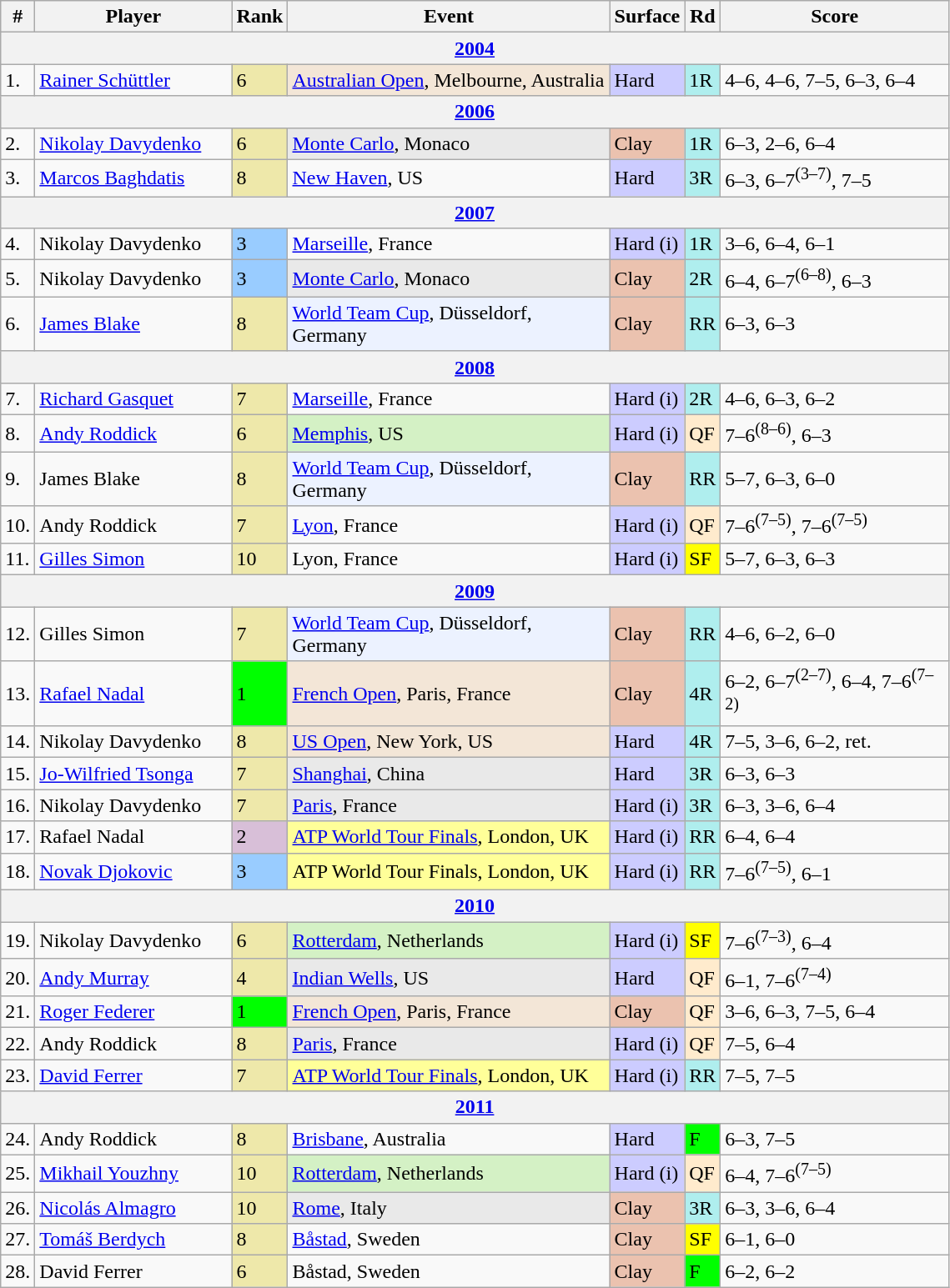<table class="wikitable sortable">
<tr>
<th>#</th>
<th width=150>Player</th>
<th>Rank</th>
<th width=250>Event</th>
<th>Surface</th>
<th>Rd</th>
<th width=175>Score</th>
</tr>
<tr>
<th colspan=7><a href='#'>2004</a></th>
</tr>
<tr>
<td>1.</td>
<td> <a href='#'>Rainer Schüttler</a></td>
<td bgcolor=EEE8AA>6</td>
<td bgcolor=F3E6D7><a href='#'>Australian Open</a>, Melbourne, Australia</td>
<td bgcolor=CCCCFF>Hard</td>
<td bgcolor=afeeee>1R</td>
<td>4–6, 4–6, 7–5, 6–3, 6–4</td>
</tr>
<tr>
<th colspan=7><a href='#'>2006</a></th>
</tr>
<tr>
<td>2.</td>
<td> <a href='#'>Nikolay Davydenko</a></td>
<td bgcolor=EEE8AA>6</td>
<td bgcolor=E9E9E9><a href='#'>Monte Carlo</a>, Monaco</td>
<td bgcolor=EBC2AF>Clay</td>
<td bgcolor=afeeee>1R</td>
<td>6–3, 2–6, 6–4</td>
</tr>
<tr>
<td>3.</td>
<td> <a href='#'>Marcos Baghdatis</a></td>
<td bgcolor=EEE8AA>8</td>
<td><a href='#'>New Haven</a>, US</td>
<td bgcolor=CCCCFF>Hard</td>
<td bgcolor=afeeee>3R</td>
<td>6–3, 6–7<sup>(3–7)</sup>, 7–5</td>
</tr>
<tr>
<th colspan=7><a href='#'>2007</a></th>
</tr>
<tr>
<td>4.</td>
<td> Nikolay Davydenko</td>
<td bgcolor=99ccff>3</td>
<td><a href='#'>Marseille</a>, France</td>
<td bgcolor=CCCCFF>Hard (i)</td>
<td bgcolor=afeeee>1R</td>
<td>3–6, 6–4, 6–1</td>
</tr>
<tr>
<td>5.</td>
<td> Nikolay Davydenko</td>
<td bgcolor=99ccff>3</td>
<td bgcolor=E9E9E9><a href='#'>Monte Carlo</a>, Monaco</td>
<td bgcolor=EBC2AF>Clay</td>
<td bgcolor=afeeee>2R</td>
<td>6–4, 6–7<sup>(6–8)</sup>, 6–3</td>
</tr>
<tr>
<td>6.</td>
<td> <a href='#'>James Blake</a></td>
<td bgcolor=EEE8AA>8</td>
<td bgcolor=ECF2FF><a href='#'>World Team Cup</a>, Düsseldorf, Germany</td>
<td bgcolor=EBC2AF>Clay</td>
<td bgcolor=afeeee>RR</td>
<td>6–3, 6–3</td>
</tr>
<tr>
<th colspan=7><a href='#'>2008</a></th>
</tr>
<tr>
<td>7.</td>
<td> <a href='#'>Richard Gasquet</a></td>
<td bgcolor=EEE8AA>7</td>
<td><a href='#'>Marseille</a>, France</td>
<td bgcolor=CCCCFF>Hard (i)</td>
<td bgcolor=afeeee>2R</td>
<td>4–6, 6–3, 6–2</td>
</tr>
<tr>
<td>8.</td>
<td> <a href='#'>Andy Roddick</a></td>
<td bgcolor=EEE8AA>6</td>
<td bgcolor=D4F1C5><a href='#'>Memphis</a>, US</td>
<td bgcolor=CCCCFF>Hard (i)</td>
<td bgcolor=ffebcd>QF</td>
<td>7–6<sup>(8–6)</sup>, 6–3</td>
</tr>
<tr>
<td>9.</td>
<td> James Blake</td>
<td bgcolor=EEE8AA>8</td>
<td bgcolor=ECF2FF><a href='#'>World Team Cup</a>, Düsseldorf, Germany</td>
<td bgcolor=EBC2AF>Clay</td>
<td bgcolor=afeeee>RR</td>
<td>5–7, 6–3, 6–0</td>
</tr>
<tr>
<td>10.</td>
<td> Andy Roddick</td>
<td bgcolor=EEE8AA>7</td>
<td><a href='#'>Lyon</a>, France</td>
<td bgcolor=CCCCFF>Hard (i)</td>
<td bgcolor=ffebcd>QF</td>
<td>7–6<sup>(7–5)</sup>, 7–6<sup>(7–5)</sup></td>
</tr>
<tr>
<td>11.</td>
<td> <a href='#'>Gilles Simon</a></td>
<td bgcolor=EEE8AA>10</td>
<td>Lyon, France</td>
<td bgcolor=CCCCFF>Hard (i)</td>
<td bgcolor=yellow>SF</td>
<td>5–7, 6–3, 6–3</td>
</tr>
<tr>
<th colspan=7><a href='#'>2009</a></th>
</tr>
<tr>
<td>12.</td>
<td> Gilles Simon</td>
<td bgcolor=EEE8AA>7</td>
<td bgcolor=ECF2FF><a href='#'>World Team Cup</a>, Düsseldorf, Germany</td>
<td bgcolor=EBC2AF>Clay</td>
<td bgcolor=afeeee>RR</td>
<td>4–6, 6–2, 6–0</td>
</tr>
<tr>
<td>13.</td>
<td> <a href='#'>Rafael Nadal</a></td>
<td bgcolor=lime>1</td>
<td bgcolor=F3E6D7><a href='#'>French Open</a>, Paris, France</td>
<td bgcolor=EBC2AF>Clay</td>
<td bgcolor=afeeee>4R</td>
<td>6–2, 6–7<sup>(2–7)</sup>, 6–4, 7–6<sup>(7–2)</sup></td>
</tr>
<tr>
<td>14.</td>
<td> Nikolay Davydenko</td>
<td bgcolor=EEE8AA>8</td>
<td bgcolor=F3E6D7><a href='#'>US Open</a>, New York, US</td>
<td bgcolor=CCCCFF>Hard</td>
<td bgcolor=afeeee>4R</td>
<td>7–5, 3–6, 6–2, ret.</td>
</tr>
<tr>
<td>15.</td>
<td> <a href='#'>Jo-Wilfried Tsonga</a></td>
<td bgcolor=EEE8AA>7</td>
<td bgcolor=E9E9E9><a href='#'>Shanghai</a>, China</td>
<td bgcolor=CCCCFF>Hard</td>
<td bgcolor=afeeee>3R</td>
<td>6–3, 6–3</td>
</tr>
<tr>
<td>16.</td>
<td> Nikolay Davydenko</td>
<td bgcolor=EEE8AA>7</td>
<td bgcolor=E9E9E9><a href='#'>Paris</a>, France</td>
<td bgcolor=CCCCFF>Hard (i)</td>
<td bgcolor=afeeee>3R</td>
<td>6–3, 3–6, 6–4</td>
</tr>
<tr>
<td>17.</td>
<td> Rafael Nadal</td>
<td bgcolor=thistle>2</td>
<td bgcolor=FFFF99><a href='#'>ATP World Tour Finals</a>, London, UK</td>
<td bgcolor=CCCCFF>Hard (i)</td>
<td bgcolor=afeeee>RR</td>
<td>6–4, 6–4</td>
</tr>
<tr>
<td>18.</td>
<td> <a href='#'>Novak Djokovic</a></td>
<td bgcolor=99ccff>3</td>
<td bgcolor=FFFF99>ATP World Tour Finals, London, UK</td>
<td bgcolor=CCCCFF>Hard (i)</td>
<td bgcolor=afeeee>RR</td>
<td>7–6<sup>(7–5)</sup>, 6–1</td>
</tr>
<tr>
<th colspan=7><a href='#'>2010</a></th>
</tr>
<tr>
<td>19.</td>
<td> Nikolay Davydenko</td>
<td bgcolor=EEE8AA>6</td>
<td bgcolor=D4F1C5><a href='#'>Rotterdam</a>, Netherlands</td>
<td bgcolor=CCCCFF>Hard (i)</td>
<td bgcolor=yellow>SF</td>
<td>7–6<sup>(7–3)</sup>, 6–4</td>
</tr>
<tr>
<td>20.</td>
<td> <a href='#'>Andy Murray</a></td>
<td bgcolor=EEE8AA>4</td>
<td bgcolor=E9E9E9><a href='#'>Indian Wells</a>, US</td>
<td bgcolor=CCCCFF>Hard</td>
<td bgcolor=ffebcd>QF</td>
<td>6–1, 7–6<sup>(7–4)</sup></td>
</tr>
<tr>
<td>21.</td>
<td> <a href='#'>Roger Federer</a></td>
<td bgcolor=lime>1</td>
<td bgcolor=F3E6D7><a href='#'>French Open</a>, Paris, France</td>
<td bgcolor=EBC2AF>Clay</td>
<td bgcolor=ffebcd>QF</td>
<td>3–6, 6–3, 7–5, 6–4</td>
</tr>
<tr>
<td>22.</td>
<td> Andy Roddick</td>
<td bgcolor=EEE8AA>8</td>
<td bgcolor=E9E9E9><a href='#'>Paris</a>, France</td>
<td bgcolor=CCCCFF>Hard (i)</td>
<td bgcolor=ffebcd>QF</td>
<td>7–5, 6–4</td>
</tr>
<tr>
<td>23.</td>
<td> <a href='#'>David Ferrer</a></td>
<td bgcolor=EEE8AA>7</td>
<td bgcolor=FFFF99><a href='#'>ATP World Tour Finals</a>, London, UK</td>
<td bgcolor=CCCCFF>Hard (i)</td>
<td bgcolor=afeeee>RR</td>
<td>7–5, 7–5</td>
</tr>
<tr>
<th colspan=7><a href='#'>2011</a></th>
</tr>
<tr>
<td>24.</td>
<td> Andy Roddick</td>
<td bgcolor=EEE8AA>8</td>
<td><a href='#'>Brisbane</a>, Australia</td>
<td bgcolor=CCCCFF>Hard</td>
<td bgcolor=lime>F</td>
<td>6–3, 7–5</td>
</tr>
<tr>
<td>25.</td>
<td> <a href='#'>Mikhail Youzhny</a></td>
<td bgcolor=EEE8AA>10</td>
<td bgcolor=D4F1C5><a href='#'>Rotterdam</a>, Netherlands</td>
<td bgcolor=CCCCFF>Hard (i)</td>
<td bgcolor=ffebcd>QF</td>
<td>6–4, 7–6<sup>(7–5)</sup></td>
</tr>
<tr>
<td>26.</td>
<td> <a href='#'>Nicolás Almagro</a></td>
<td bgcolor=EEE8AA>10</td>
<td bgcolor=E9E9E9><a href='#'>Rome</a>, Italy</td>
<td bgcolor=EBC2AF>Clay</td>
<td bgcolor=afeeee>3R</td>
<td>6–3, 3–6, 6–4</td>
</tr>
<tr>
<td>27.</td>
<td> <a href='#'>Tomáš Berdych</a></td>
<td bgcolor=EEE8AA>8</td>
<td><a href='#'>Båstad</a>, Sweden</td>
<td bgcolor=EBC2AF>Clay</td>
<td bgcolor=yellow>SF</td>
<td>6–1, 6–0</td>
</tr>
<tr>
<td>28.</td>
<td> David Ferrer</td>
<td bgcolor=EEE8AA>6</td>
<td>Båstad, Sweden</td>
<td bgcolor=EBC2AF>Clay</td>
<td bgcolor=lime>F</td>
<td>6–2, 6–2</td>
</tr>
</table>
